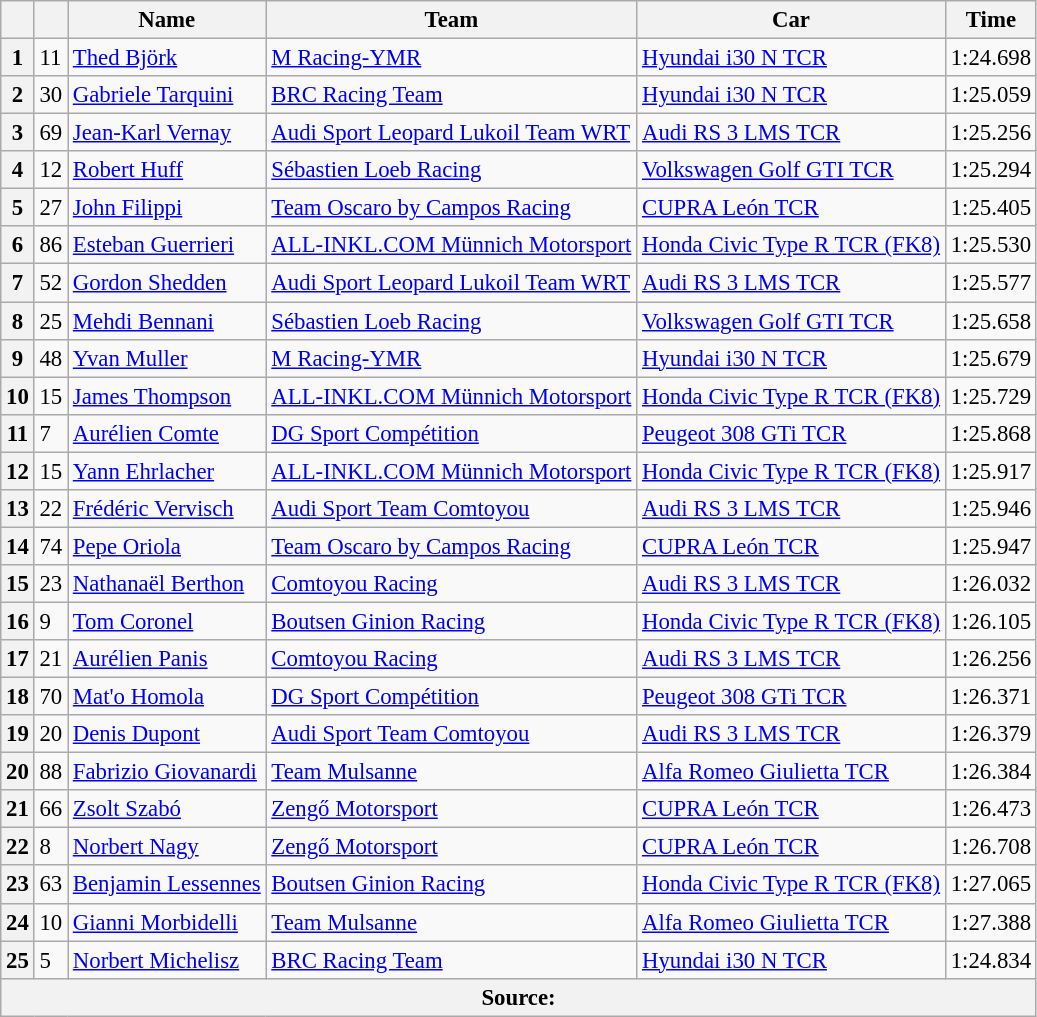<table class="wikitable sortable" style="font-size: 95%;">
<tr>
<th></th>
<th></th>
<th>Name</th>
<th>Team</th>
<th>Car</th>
<th>Time</th>
</tr>
<tr>
<th>1</th>
<td>11</td>
<td> <a href='#'>Thed Björk</a></td>
<td><a href='#'>M Racing-YMR</a></td>
<td><a href='#'>Hyundai i30 N TCR</a></td>
<td>1:24.698</td>
</tr>
<tr>
<th>2</th>
<td>30</td>
<td> <a href='#'>Gabriele Tarquini</a></td>
<td><a href='#'>BRC Racing Team</a></td>
<td><a href='#'>Hyundai i30 N TCR</a></td>
<td>1:25.059</td>
</tr>
<tr>
<th>3</th>
<td>69</td>
<td> <a href='#'>Jean-Karl Vernay</a></td>
<td><a href='#'>Audi Sport Leopard Lukoil Team WRT</a></td>
<td><a href='#'>Audi RS 3 LMS TCR</a></td>
<td>1:25.256</td>
</tr>
<tr>
<th>4</th>
<td>12</td>
<td> <a href='#'>Robert Huff</a></td>
<td><a href='#'>Sébastien Loeb Racing</a></td>
<td><a href='#'>Volkswagen Golf GTI TCR</a></td>
<td>1:25.294</td>
</tr>
<tr>
<th>5</th>
<td>27</td>
<td> <a href='#'>John Filippi</a></td>
<td><a href='#'>Team Oscaro by Campos Racing</a></td>
<td><a href='#'>CUPRA León TCR</a></td>
<td>1:25.405</td>
</tr>
<tr>
<th>6</th>
<td>86</td>
<td> <a href='#'>Esteban Guerrieri</a></td>
<td><a href='#'>ALL-INKL.COM Münnich Motorsport</a></td>
<td><a href='#'>Honda Civic Type R TCR (FK8)</a></td>
<td>1:25.530</td>
</tr>
<tr>
<th>7</th>
<td>52</td>
<td> <a href='#'>Gordon Shedden</a></td>
<td><a href='#'>Audi Sport Leopard Lukoil Team WRT</a></td>
<td><a href='#'>Audi RS 3 LMS TCR</a></td>
<td>1:25.577</td>
</tr>
<tr>
<th>8</th>
<td>25</td>
<td> <a href='#'>Mehdi Bennani</a></td>
<td><a href='#'>Sébastien Loeb Racing</a></td>
<td><a href='#'>Volkswagen Golf GTI TCR</a></td>
<td>1:25.658</td>
</tr>
<tr>
<th>9</th>
<td>48</td>
<td> <a href='#'>Yvan Muller</a></td>
<td><a href='#'>M Racing-YMR</a></td>
<td><a href='#'>Hyundai i30 N TCR</a></td>
<td>1:25.679</td>
</tr>
<tr>
<th>10</th>
<td>15</td>
<td> <a href='#'>James Thompson</a></td>
<td><a href='#'>ALL-INKL.COM Münnich Motorsport</a></td>
<td><a href='#'>Honda Civic Type R TCR (FK8)</a></td>
<td>1:25.729</td>
</tr>
<tr>
<th>11</th>
<td>7</td>
<td> <a href='#'>Aurélien Comte</a></td>
<td><a href='#'>DG Sport Compétition</a></td>
<td><a href='#'>Peugeot 308 GTi TCR</a></td>
<td>1:25.868</td>
</tr>
<tr>
<th>12</th>
<td>15</td>
<td> <a href='#'>Yann Ehrlacher</a></td>
<td><a href='#'>ALL-INKL.COM Münnich Motorsport</a></td>
<td><a href='#'>Honda Civic Type R TCR (FK8)</a></td>
<td>1:25.917</td>
</tr>
<tr>
<th>13</th>
<td>22</td>
<td> <a href='#'>Frédéric Vervisch</a></td>
<td><a href='#'>Audi Sport Team Comtoyou</a></td>
<td><a href='#'>Audi RS 3 LMS TCR</a></td>
<td>1:25.946</td>
</tr>
<tr>
<th>14</th>
<td>74</td>
<td> <a href='#'>Pepe Oriola</a></td>
<td><a href='#'>Team Oscaro by Campos Racing</a></td>
<td><a href='#'>CUPRA León TCR</a></td>
<td>1:25.947</td>
</tr>
<tr>
<th>15</th>
<td>23</td>
<td> <a href='#'>Nathanaël Berthon</a></td>
<td><a href='#'>Comtoyou Racing</a></td>
<td><a href='#'>Audi RS 3 LMS TCR</a></td>
<td>1:26.032</td>
</tr>
<tr>
<th>16</th>
<td>9</td>
<td> <a href='#'>Tom Coronel</a></td>
<td><a href='#'>Boutsen Ginion Racing</a></td>
<td><a href='#'>Honda Civic Type R TCR (FK8)</a></td>
<td>1:26.105</td>
</tr>
<tr>
<th>17</th>
<td>21</td>
<td> <a href='#'>Aurélien Panis</a></td>
<td><a href='#'>Comtoyou Racing</a></td>
<td><a href='#'>Audi RS 3 LMS TCR</a></td>
<td>1:26.256</td>
</tr>
<tr>
<th>18</th>
<td>70</td>
<td> <a href='#'>Mat'o Homola</a></td>
<td><a href='#'>DG Sport Compétition</a></td>
<td><a href='#'>Peugeot 308 GTi TCR</a></td>
<td>1:26.371</td>
</tr>
<tr>
<th>19</th>
<td>20</td>
<td> <a href='#'>Denis Dupont</a></td>
<td><a href='#'>Audi Sport Team Comtoyou</a></td>
<td><a href='#'>Audi RS 3 LMS TCR</a></td>
<td>1:26.379</td>
</tr>
<tr>
<th>20</th>
<td>88</td>
<td> <a href='#'>Fabrizio Giovanardi</a></td>
<td><a href='#'>Team Mulsanne</a></td>
<td><a href='#'>Alfa Romeo Giulietta TCR</a></td>
<td>1:26.384</td>
</tr>
<tr>
<th>21</th>
<td>66</td>
<td> <a href='#'>Zsolt Szabó</a></td>
<td><a href='#'>Zengő Motorsport</a></td>
<td><a href='#'>CUPRA León TCR</a></td>
<td>1:26.473</td>
</tr>
<tr>
<th>22</th>
<td>8</td>
<td> <a href='#'>Norbert Nagy</a></td>
<td><a href='#'>Zengő Motorsport</a></td>
<td><a href='#'>CUPRA León TCR</a></td>
<td>1:26.708</td>
</tr>
<tr>
<th>23</th>
<td>63</td>
<td> <a href='#'>Benjamin Lessennes</a></td>
<td><a href='#'>Boutsen Ginion Racing</a></td>
<td><a href='#'>Honda Civic Type R TCR (FK8)</a></td>
<td>1:27.065</td>
</tr>
<tr>
<th>24</th>
<td>10</td>
<td> <a href='#'>Gianni Morbidelli</a></td>
<td><a href='#'>Team Mulsanne</a></td>
<td><a href='#'>Alfa Romeo Giulietta TCR</a></td>
<td>1:27.388</td>
</tr>
<tr>
<th>25</th>
<td>5</td>
<td> <a href='#'>Norbert Michelisz</a></td>
<td><a href='#'>BRC Racing Team</a></td>
<td><a href='#'>Hyundai i30 N TCR</a></td>
<td>1:24.834</td>
</tr>
<tr>
<th colspan=6>Source:</th>
</tr>
</table>
